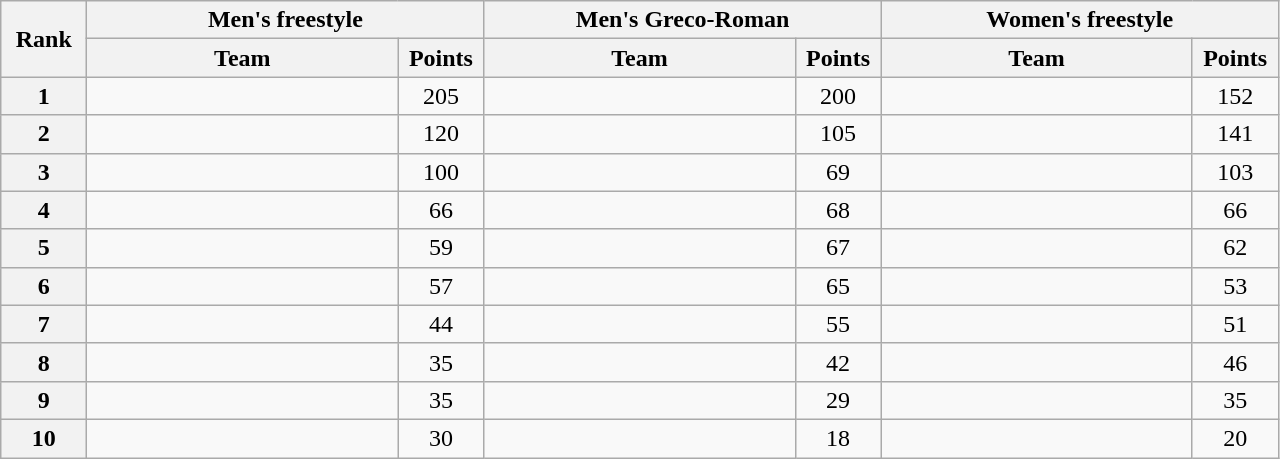<table class="wikitable" style="text-align:center;">
<tr>
<th width=50 rowspan="2">Rank</th>
<th colspan="2">Men's freestyle</th>
<th colspan="2">Men's Greco-Roman</th>
<th colspan="2">Women's freestyle</th>
</tr>
<tr>
<th width=200>Team</th>
<th width=50>Points</th>
<th width=200>Team</th>
<th width=50>Points</th>
<th width=200>Team</th>
<th width=50>Points</th>
</tr>
<tr>
<th>1</th>
<td align=left></td>
<td>205</td>
<td align=left></td>
<td>200</td>
<td align=left></td>
<td>152</td>
</tr>
<tr>
<th>2</th>
<td align=left></td>
<td>120</td>
<td align=left></td>
<td>105</td>
<td align=left></td>
<td>141</td>
</tr>
<tr>
<th>3</th>
<td align=left></td>
<td>100</td>
<td align=left></td>
<td>69</td>
<td align=left></td>
<td>103</td>
</tr>
<tr>
<th>4</th>
<td align=left></td>
<td>66</td>
<td align=left></td>
<td>68</td>
<td align=left></td>
<td>66</td>
</tr>
<tr>
<th>5</th>
<td align=left></td>
<td>59</td>
<td align=left></td>
<td>67</td>
<td align=left></td>
<td>62</td>
</tr>
<tr>
<th>6</th>
<td align=left></td>
<td>57</td>
<td align=left></td>
<td>65</td>
<td align=left></td>
<td>53</td>
</tr>
<tr>
<th>7</th>
<td align=left></td>
<td>44</td>
<td align=left></td>
<td>55</td>
<td align=left></td>
<td>51</td>
</tr>
<tr>
<th>8</th>
<td align=left></td>
<td>35</td>
<td align=left></td>
<td>42</td>
<td align=left></td>
<td>46</td>
</tr>
<tr>
<th>9</th>
<td align=left></td>
<td>35</td>
<td align=left></td>
<td>29</td>
<td align=left></td>
<td>35</td>
</tr>
<tr>
<th>10</th>
<td align=left></td>
<td>30</td>
<td align=left></td>
<td>18</td>
<td align=left></td>
<td>20</td>
</tr>
</table>
